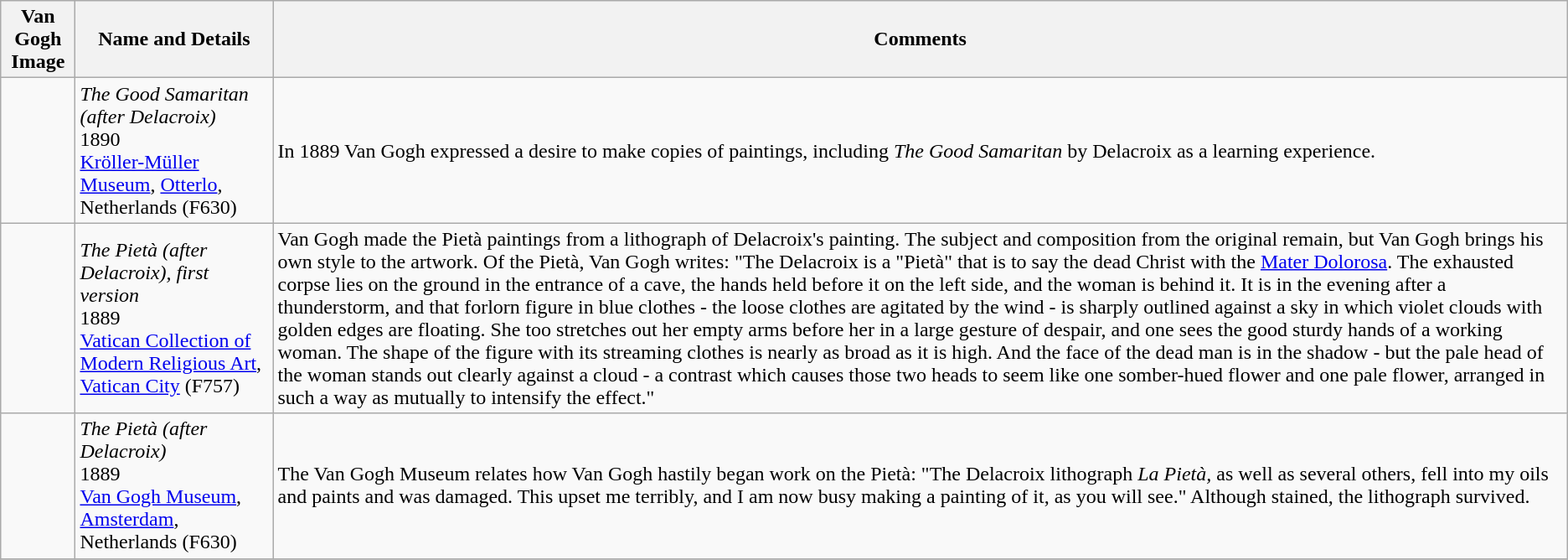<table class="wikitable">
<tr>
<th>Van Gogh Image</th>
<th style="width:150px;">Name and Details</th>
<th>Comments</th>
</tr>
<tr>
<td></td>
<td><em>The Good Samaritan (after Delacroix)</em><br>1890<br><a href='#'>Kröller-Müller Museum</a>, <a href='#'>Otterlo</a>, Netherlands (F630)</td>
<td>In 1889 Van Gogh expressed a desire to make copies of paintings, including <em>The Good Samaritan</em> by Delacroix as a learning experience.</td>
</tr>
<tr>
<td></td>
<td><em>The Pietà (after Delacroix), first version</em><br>1889<br><a href='#'>Vatican Collection of Modern Religious Art</a>, <a href='#'>Vatican City</a> (F757)</td>
<td>Van Gogh made the Pietà paintings from a lithograph of Delacroix's painting. The subject and composition from the original remain, but Van Gogh brings his own style to the artwork.   Of the Pietà, Van Gogh writes: "The Delacroix is a "Pietà" that is to say the dead Christ with the <a href='#'>Mater Dolorosa</a>. The exhausted corpse lies on the ground in the entrance of a cave, the hands held before it on the left side, and the woman is behind it. It is in the evening after a thunderstorm, and that forlorn figure in blue clothes - the loose clothes are agitated by the wind - is sharply outlined against a sky in which violet clouds with golden edges are floating. She too stretches out her empty arms before her in a large gesture of despair, and one sees the good sturdy hands of a working woman. The shape of the figure with its streaming clothes is nearly as broad as it is high. And the face of the dead man is in the shadow - but the pale head of the woman stands out clearly against a cloud - a contrast which causes those two heads to seem like one somber-hued flower and one pale flower, arranged in such a way as mutually to intensify the effect."</td>
</tr>
<tr>
<td></td>
<td><em>The Pietà (after Delacroix)</em><br>1889<br><a href='#'>Van Gogh Museum</a>, <a href='#'>Amsterdam</a>, Netherlands (F630)</td>
<td>The Van Gogh Museum relates how Van Gogh hastily began work on the Pietà: "The Delacroix lithograph <em>La Pietà,</em> as well as several others, fell into my oils and paints and was damaged. This upset me terribly, and I am now busy making a painting of it, as you will see." Although stained, the lithograph survived.</td>
</tr>
<tr>
</tr>
</table>
